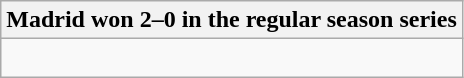<table class="wikitable collapsible collapsed">
<tr>
<th>Madrid won 2–0 in the regular season series</th>
</tr>
<tr>
<td><br>
</td>
</tr>
</table>
